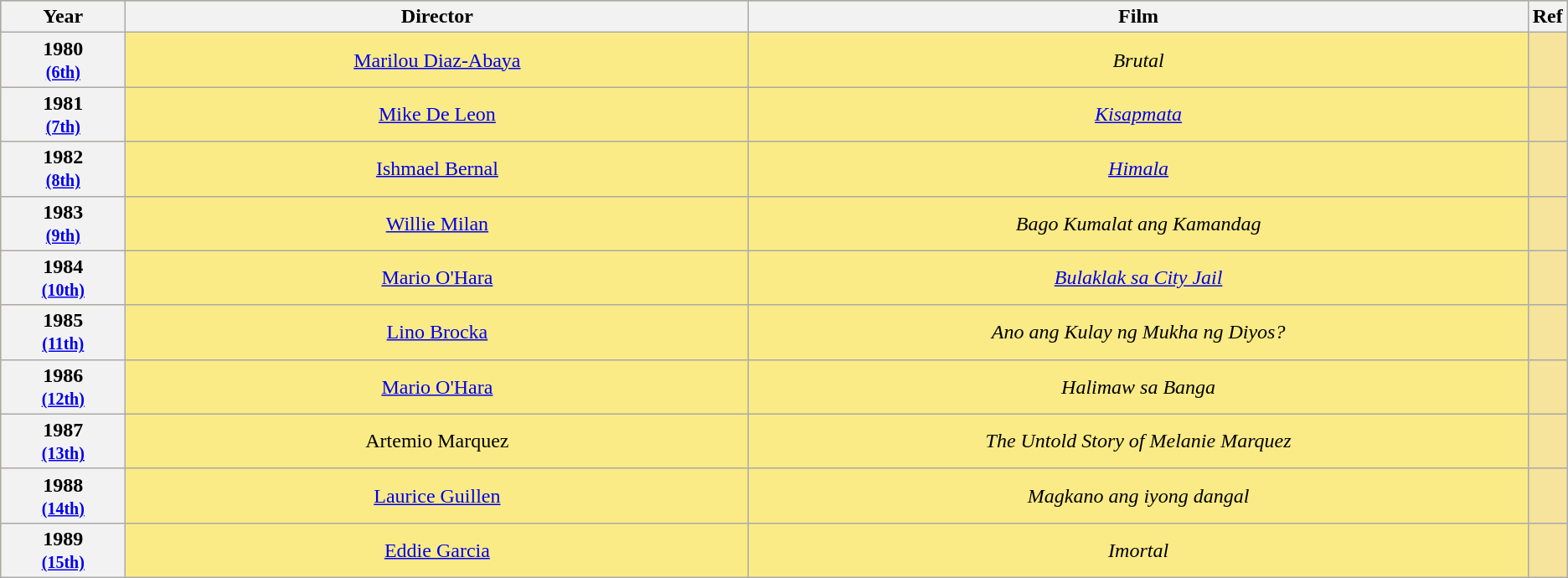<table class="wikitable" rowspan="2" style="text-align:center; background: #f6e39c">
<tr style="background:#bebebe;">
<th scope="col" style="width:8%;">Year</th>
<th scope="col" style="width:40%;">Director</th>
<th scope="col" style="width:50%;">Film</th>
<th scope="col" style="width:2%;">Ref</th>
</tr>
<tr>
<th scope="row" style="text-align:center">1980 <br><small><a href='#'>(6th)</a> </small></th>
<td style="background:#FAEB86"><a href='#'>Marilou Diaz-Abaya</a></td>
<td style="background:#FAEB86"><em>Brutal</em></td>
<td></td>
</tr>
<tr>
<th scope="row" style="text-align:center">1981 <br><small><a href='#'>(7th)</a> </small></th>
<td style="background:#FAEB86"><a href='#'>Mike De Leon</a> </td>
<td style="background:#FAEB86"><em><a href='#'>Kisapmata</a></em></td>
<td></td>
</tr>
<tr>
<th scope="row" style="text-align:center">1982 <br><small><a href='#'>(8th)</a> </small></th>
<td style="background:#FAEB86"><a href='#'>Ishmael Bernal</a> </td>
<td style="background:#FAEB86"><em><a href='#'>Himala</a></em></td>
<td></td>
</tr>
<tr>
<th scope="row" style="text-align:center">1983 <br><small><a href='#'>(9th)</a> </small></th>
<td style="background:#FAEB86"><a href='#'>Willie Milan</a> </td>
<td style="background:#FAEB86"><em>Bago Kumalat ang Kamandag</em></td>
<td></td>
</tr>
<tr>
<th scope="row" style="text-align:center">1984 <br><small><a href='#'>(10th)</a> </small></th>
<td style="background:#FAEB86"><a href='#'>Mario O'Hara</a> </td>
<td style="background:#FAEB86"><em><a href='#'>Bulaklak sa City Jail</a></em></td>
<td></td>
</tr>
<tr>
<th scope="row" style="text-align:center">1985 <br><small><a href='#'>(11th)</a> </small></th>
<td style="background:#FAEB86"><a href='#'>Lino Brocka</a></td>
<td style="background:#FAEB86"><em>Ano ang Kulay ng Mukha ng Diyos?</em></td>
<td></td>
</tr>
<tr>
<th scope="row" style="text-align:center">1986 <br><small><a href='#'>(12th)</a> </small></th>
<td style="background:#FAEB86"><a href='#'>Mario O'Hara</a></td>
<td style="background:#FAEB86"><em>Halimaw sa Banga</em></td>
<td></td>
</tr>
<tr>
<th scope="row" style="text-align:center">1987 <br><small><a href='#'>(13th)</a> </small></th>
<td style="background:#FAEB86">Artemio Marquez </td>
<td style="background:#FAEB86"><em>The Untold Story of Melanie Marquez</em></td>
<td></td>
</tr>
<tr>
<th scope="row" style="text-align:center">1988 <br><small><a href='#'>(14th)</a> </small></th>
<td style="background:#FAEB86"><a href='#'>Laurice Guillen</a></td>
<td style="background:#FAEB86"><em>Magkano ang iyong dangal</em></td>
<td></td>
</tr>
<tr>
<th scope="row" style="text-align:center">1989 <br><small><a href='#'>(15th)</a> </small></th>
<td style="background:#FAEB86"><a href='#'>Eddie Garcia</a></td>
<td style="background:#FAEB86"><em>Imortal</em></td>
<td></td>
</tr>
</table>
